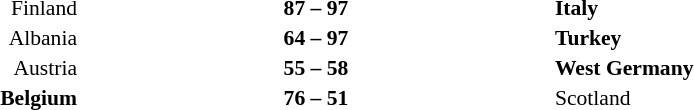<table width=75% cellspacing=1>
<tr>
<th width=25%></th>
<th width=25%></th>
<th width=25%></th>
</tr>
<tr style=font-size:90%>
<td align=right>Finland</td>
<td align=center><strong>87 – 97</strong></td>
<td><strong>Italy</strong></td>
</tr>
<tr style=font-size:90%>
<td align=right>Albania</td>
<td align=center><strong>64 – 97</strong></td>
<td><strong>Turkey</strong></td>
</tr>
<tr style=font-size:90%>
<td align=right>Austria</td>
<td align=center><strong>55 – 58</strong></td>
<td><strong>West Germany</strong></td>
</tr>
<tr style=font-size:90%>
<td align=right><strong>Belgium</strong></td>
<td align=center><strong>76 – 51</strong></td>
<td>Scotland</td>
</tr>
</table>
